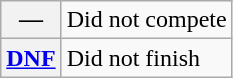<table class="wikitable">
<tr>
<th scope="row">—</th>
<td>Did not compete</td>
</tr>
<tr>
<th scope="row"><a href='#'>DNF</a></th>
<td>Did not finish</td>
</tr>
</table>
